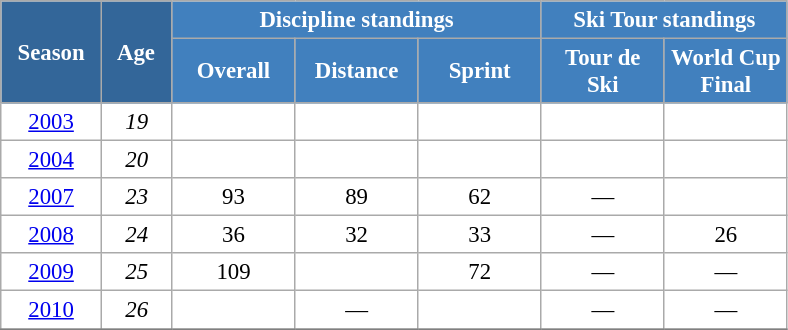<table class="wikitable" style="font-size:95%; text-align:center; border:grey solid 1px; border-collapse:collapse; background:#ffffff;">
<tr>
<th style="background-color:#369; color:white; width:60px;" rowspan="2"> Season </th>
<th style="background-color:#369; color:white; width:40px;" rowspan="2"> Age </th>
<th style="background-color:#4180be; color:white;" colspan="3">Discipline standings</th>
<th style="background-color:#4180be; color:white;" colspan="4">Ski Tour standings</th>
</tr>
<tr>
<th style="background-color:#4180be; color:white; width:75px;">Overall</th>
<th style="background-color:#4180be; color:white; width:75px;">Distance</th>
<th style="background-color:#4180be; color:white; width:75px;">Sprint</th>
<th style="background-color:#4180be; color:white; width:75px;">Tour de<br>Ski</th>
<th style="background-color:#4180be; color:white; width:75px;">World Cup<br>Final</th>
</tr>
<tr>
<td><a href='#'>2003</a></td>
<td><em>19</em></td>
<td></td>
<td></td>
<td></td>
<td></td>
<td></td>
</tr>
<tr>
<td><a href='#'>2004</a></td>
<td><em>20</em></td>
<td></td>
<td></td>
<td></td>
<td></td>
<td></td>
</tr>
<tr>
<td><a href='#'>2007</a></td>
<td><em>23</em></td>
<td>93</td>
<td>89</td>
<td>62</td>
<td>—</td>
<td></td>
</tr>
<tr>
<td><a href='#'>2008</a></td>
<td><em>24</em></td>
<td>36</td>
<td>32</td>
<td>33</td>
<td>—</td>
<td>26</td>
</tr>
<tr>
<td><a href='#'>2009</a></td>
<td><em>25</em></td>
<td>109</td>
<td></td>
<td>72</td>
<td>—</td>
<td>—</td>
</tr>
<tr>
<td><a href='#'>2010</a></td>
<td><em>26</em></td>
<td></td>
<td>—</td>
<td></td>
<td>—</td>
<td>—</td>
</tr>
<tr>
</tr>
</table>
